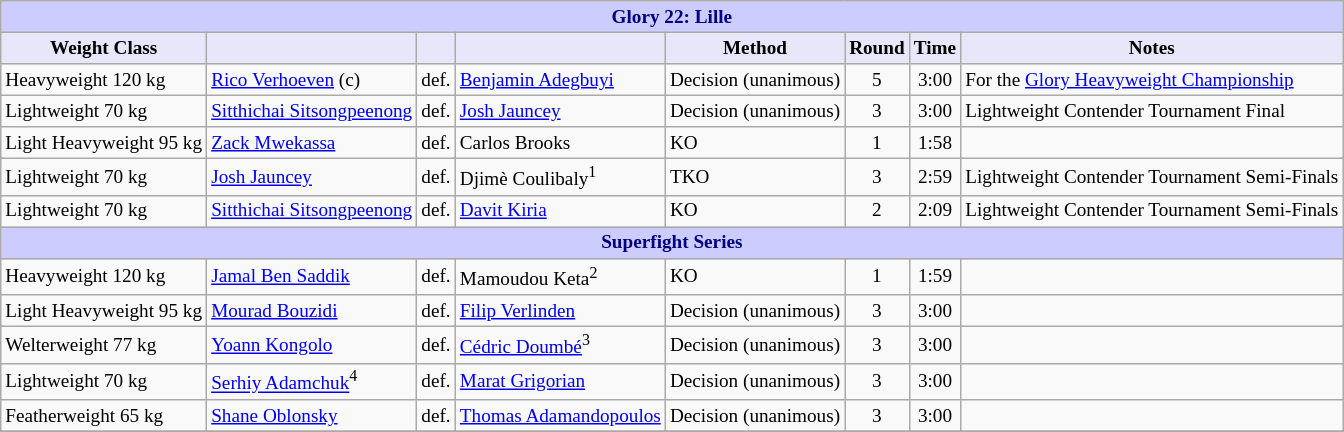<table class="wikitable" style="font-size: 80%;">
<tr>
<th colspan="8" style="background-color: #ccf; color: #000080; text-align: center;"><strong>Glory 22: Lille</strong></th>
</tr>
<tr>
<th colspan="1" style="background-color: #E6E8FA; color: #000000; text-align: center;">Weight Class</th>
<th colspan="1" style="background-color: #E6E8FA; color: #000000; text-align: center;"></th>
<th colspan="1" style="background-color: #E6E8FA; color: #000000; text-align: center;"></th>
<th colspan="1" style="background-color: #E6E8FA; color: #000000; text-align: center;"></th>
<th colspan="1" style="background-color: #E6E8FA; color: #000000; text-align: center;">Method</th>
<th colspan="1" style="background-color: #E6E8FA; color: #000000; text-align: center;">Round</th>
<th colspan="1" style="background-color: #E6E8FA; color: #000000; text-align: center;">Time</th>
<th colspan="1" style="background-color: #E6E8FA; color: #000000; text-align: center;">Notes</th>
</tr>
<tr>
<td>Heavyweight 120 kg</td>
<td> <a href='#'>Rico Verhoeven</a> (c)</td>
<td align=center>def.</td>
<td> <a href='#'>Benjamin Adegbuyi</a></td>
<td>Decision (unanimous)</td>
<td align=center>5</td>
<td align=center>3:00</td>
<td>For the <a href='#'>Glory Heavyweight Championship</a></td>
</tr>
<tr>
<td>Lightweight 70 kg</td>
<td> <a href='#'>Sitthichai Sitsongpeenong</a></td>
<td align=center>def.</td>
<td> <a href='#'>Josh Jauncey</a></td>
<td>Decision (unanimous)</td>
<td align=center>3</td>
<td align=center>3:00</td>
<td>Lightweight Contender Tournament Final</td>
</tr>
<tr>
<td>Light Heavyweight 95 kg</td>
<td> <a href='#'>Zack Mwekassa</a></td>
<td align=center>def.</td>
<td> Carlos Brooks</td>
<td>KO</td>
<td align=center>1</td>
<td align=center>1:58</td>
<td></td>
</tr>
<tr>
<td>Lightweight 70 kg</td>
<td> <a href='#'>Josh Jauncey</a></td>
<td align=center>def.</td>
<td> Djimè Coulibaly<sup>1</sup></td>
<td>TKO</td>
<td align=center>3</td>
<td align=center>2:59</td>
<td>Lightweight Contender Tournament Semi-Finals</td>
</tr>
<tr>
<td>Lightweight 70 kg</td>
<td> <a href='#'>Sitthichai Sitsongpeenong</a></td>
<td align=center>def.</td>
<td> <a href='#'>Davit Kiria</a></td>
<td>KO</td>
<td align=center>2</td>
<td align=center>2:09</td>
<td>Lightweight Contender Tournament Semi-Finals</td>
</tr>
<tr>
<th colspan="8" style="background-color: #ccf; color: #000080; text-align: center;"><strong>Superfight Series</strong></th>
</tr>
<tr>
<td>Heavyweight 120 kg</td>
<td> <a href='#'>Jamal Ben Saddik</a></td>
<td align=center>def.</td>
<td> Mamoudou Keta<sup>2</sup></td>
<td>KO</td>
<td align=center>1</td>
<td align=center>1:59</td>
<td></td>
</tr>
<tr>
<td>Light Heavyweight 95 kg</td>
<td> <a href='#'>Mourad Bouzidi</a></td>
<td align=center>def.</td>
<td> <a href='#'>Filip Verlinden</a></td>
<td>Decision (unanimous)</td>
<td align=center>3</td>
<td align=center>3:00</td>
<td></td>
</tr>
<tr>
<td>Welterweight 77 kg</td>
<td> <a href='#'>Yoann Kongolo</a></td>
<td align=center>def.</td>
<td> <a href='#'>Cédric Doumbé</a><sup>3</sup></td>
<td>Decision (unanimous)</td>
<td align=center>3</td>
<td align=center>3:00</td>
<td></td>
</tr>
<tr>
<td>Lightweight 70 kg</td>
<td> <a href='#'>Serhiy Adamchuk</a><sup>4</sup></td>
<td align=center>def.</td>
<td> <a href='#'>Marat Grigorian</a></td>
<td>Decision (unanimous)</td>
<td align=center>3</td>
<td align=center>3:00</td>
<td></td>
</tr>
<tr>
<td>Featherweight 65 kg</td>
<td> <a href='#'>Shane Oblonsky</a></td>
<td align=center>def.</td>
<td> <a href='#'>Thomas Adamandopoulos</a></td>
<td>Decision (unanimous)</td>
<td align=center>3</td>
<td align=center>3:00</td>
<td></td>
</tr>
<tr>
</tr>
</table>
